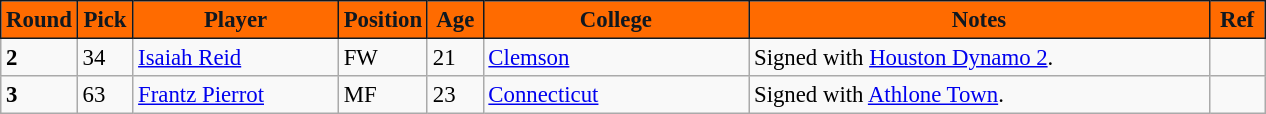<table class="wikitable" style="text-align:left; font-size:95%;">
<tr>
<th style="background:#FF6B00; color:#101820; border:1px solid #101820; width:30px;">Round</th>
<th style="background:#FF6B00; color:#101820; border:1px solid #101820; width:30px;">Pick</th>
<th style="background:#FF6B00; color:#101820; border:1px solid #101820; width:130px;">Player</th>
<th style="background:#FF6B00; color:#101820; border:1px solid #101820; width:50px;">Position</th>
<th style="background:#FF6B00; color:#101820; border:1px solid #101820; width:30px;">Age</th>
<th style="background:#FF6B00; color:#101820; border:1px solid #101820; width:170px;">College</th>
<th style="background:#FF6B00; color:#101820; border:1px solid #101820; width:300px;">Notes</th>
<th style="background:#FF6B00; color:#101820; border:1px solid #101820; width:30px;">Ref</th>
</tr>
<tr>
<td><strong>2</strong></td>
<td>34</td>
<td><a href='#'>Isaiah Reid</a></td>
<td>FW</td>
<td>21</td>
<td><a href='#'>Clemson</a></td>
<td>Signed with <a href='#'>Houston Dynamo 2</a>.</td>
<td></td>
</tr>
<tr>
<td><strong>3</strong></td>
<td>63</td>
<td><a href='#'>Frantz Pierrot</a></td>
<td>MF</td>
<td>23</td>
<td><a href='#'>Connecticut</a></td>
<td>Signed with <a href='#'>Athlone Town</a>.</td>
<td></td>
</tr>
</table>
